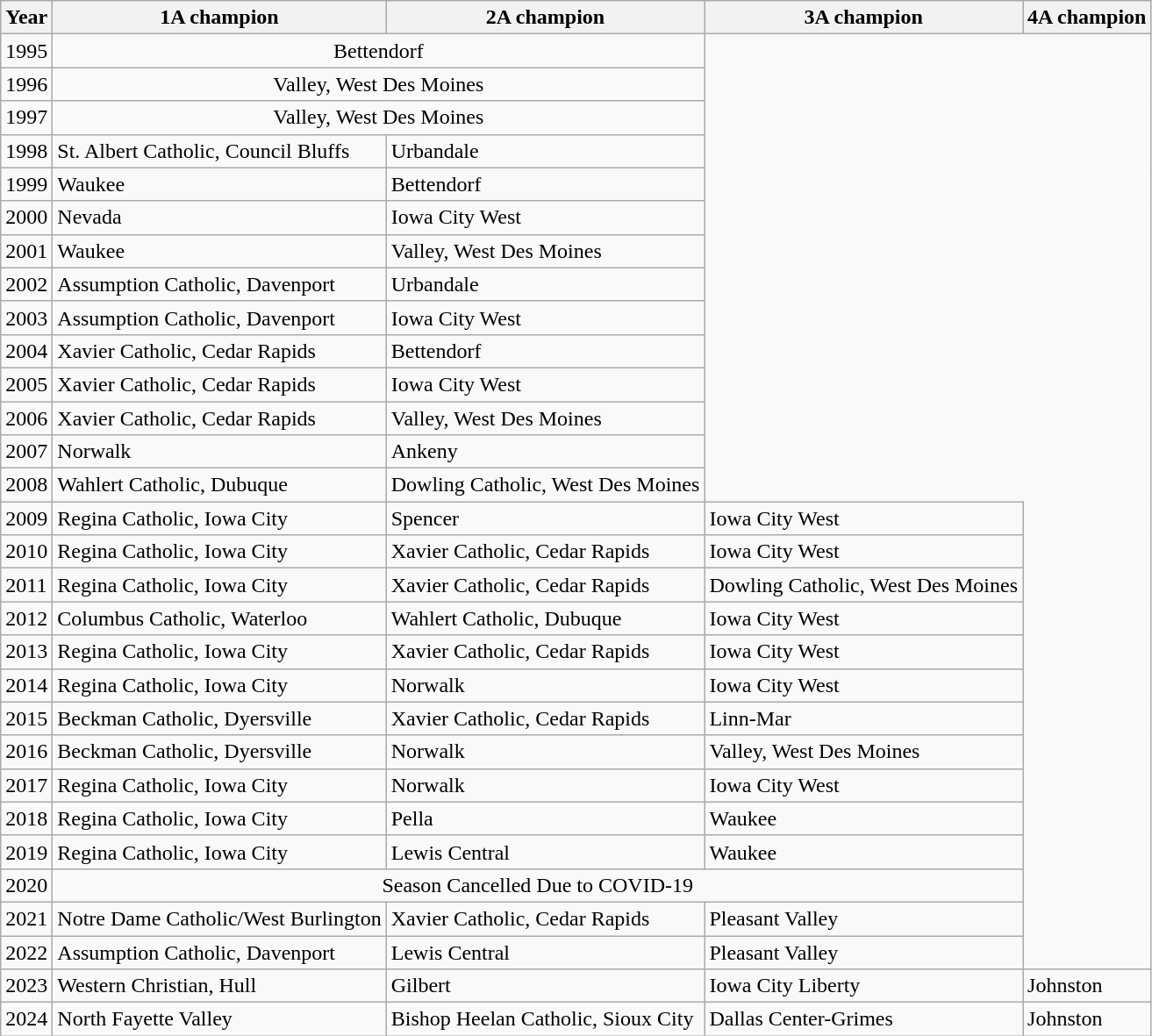<table class="wikitable">
<tr>
<th>Year</th>
<th>1A champion</th>
<th>2A champion</th>
<th>3A champion</th>
<th>4A champion</th>
</tr>
<tr>
<td>1995</td>
<td colspan="2" style="text-align:center;">Bettendorf</td>
</tr>
<tr>
<td>1996</td>
<td colspan="2" style="text-align:center;">Valley, West Des Moines</td>
</tr>
<tr>
<td>1997</td>
<td colspan="2" style="text-align:center;">Valley, West Des Moines</td>
</tr>
<tr>
<td>1998</td>
<td>St. Albert Catholic, Council Bluffs</td>
<td>Urbandale</td>
</tr>
<tr>
<td>1999</td>
<td>Waukee</td>
<td>Bettendorf</td>
</tr>
<tr>
<td>2000</td>
<td>Nevada</td>
<td>Iowa City West</td>
</tr>
<tr>
<td>2001</td>
<td>Waukee</td>
<td>Valley, West Des Moines</td>
</tr>
<tr>
<td>2002</td>
<td>Assumption Catholic, Davenport</td>
<td>Urbandale</td>
</tr>
<tr>
<td>2003</td>
<td>Assumption Catholic, Davenport</td>
<td>Iowa City West</td>
</tr>
<tr>
<td>2004</td>
<td>Xavier Catholic, Cedar Rapids</td>
<td>Bettendorf</td>
</tr>
<tr>
<td>2005</td>
<td>Xavier Catholic, Cedar Rapids</td>
<td>Iowa City West</td>
</tr>
<tr>
<td>2006</td>
<td>Xavier Catholic, Cedar Rapids</td>
<td>Valley, West Des Moines</td>
</tr>
<tr>
<td>2007</td>
<td>Norwalk</td>
<td>Ankeny</td>
</tr>
<tr>
<td>2008</td>
<td>Wahlert Catholic, Dubuque</td>
<td>Dowling Catholic, West Des Moines</td>
</tr>
<tr>
<td>2009</td>
<td>Regina Catholic, Iowa City</td>
<td>Spencer</td>
<td>Iowa City West</td>
</tr>
<tr>
<td>2010</td>
<td>Regina Catholic, Iowa City</td>
<td>Xavier Catholic, Cedar Rapids</td>
<td>Iowa City West</td>
</tr>
<tr>
<td>2011</td>
<td>Regina Catholic, Iowa City</td>
<td>Xavier Catholic, Cedar Rapids</td>
<td>Dowling Catholic, West Des Moines</td>
</tr>
<tr>
<td>2012</td>
<td>Columbus Catholic, Waterloo</td>
<td>Wahlert Catholic, Dubuque</td>
<td>Iowa City West</td>
</tr>
<tr>
<td>2013</td>
<td>Regina Catholic, Iowa City</td>
<td>Xavier Catholic, Cedar Rapids</td>
<td>Iowa City West</td>
</tr>
<tr>
<td>2014</td>
<td>Regina Catholic, Iowa City</td>
<td>Norwalk</td>
<td>Iowa City West</td>
</tr>
<tr>
<td>2015</td>
<td>Beckman Catholic, Dyersville</td>
<td>Xavier Catholic, Cedar Rapids</td>
<td>Linn-Mar</td>
</tr>
<tr>
<td>2016</td>
<td>Beckman Catholic, Dyersville</td>
<td>Norwalk</td>
<td>Valley, West Des Moines</td>
</tr>
<tr>
<td>2017</td>
<td>Regina Catholic, Iowa City</td>
<td>Norwalk</td>
<td>Iowa City West</td>
</tr>
<tr>
<td>2018</td>
<td>Regina Catholic, Iowa City</td>
<td>Pella</td>
<td>Waukee</td>
</tr>
<tr>
<td>2019</td>
<td>Regina Catholic, Iowa City</td>
<td>Lewis Central</td>
<td>Waukee</td>
</tr>
<tr>
<td>2020</td>
<td colspan="3" style="text-align:center;">Season Cancelled Due to COVID-19</td>
</tr>
<tr>
<td>2021</td>
<td>Notre Dame Catholic/West Burlington</td>
<td>Xavier Catholic, Cedar Rapids</td>
<td>Pleasant Valley</td>
</tr>
<tr>
<td>2022</td>
<td>Assumption Catholic, Davenport</td>
<td>Lewis Central</td>
<td>Pleasant Valley</td>
</tr>
<tr>
<td>2023</td>
<td>Western Christian, Hull</td>
<td>Gilbert</td>
<td>Iowa City Liberty</td>
<td>Johnston</td>
</tr>
<tr>
<td>2024</td>
<td>North Fayette Valley</td>
<td>Bishop Heelan Catholic, Sioux City</td>
<td>Dallas Center-Grimes</td>
<td>Johnston</td>
</tr>
</table>
